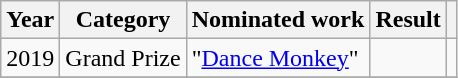<table class="wikitable">
<tr>
<th>Year</th>
<th>Category</th>
<th>Nominated work</th>
<th>Result</th>
<th></th>
</tr>
<tr>
<td>2019</td>
<td>Grand Prize</td>
<td>"<a href='#'>Dance Monkey</a>"</td>
<td></td>
<td></td>
</tr>
<tr>
</tr>
</table>
